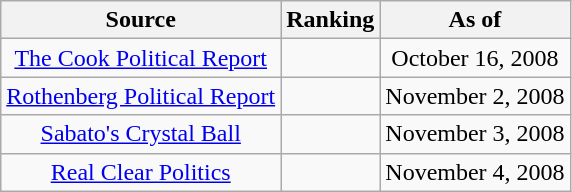<table class="wikitable" style="text-align:center">
<tr>
<th>Source</th>
<th>Ranking</th>
<th>As of</th>
</tr>
<tr>
<td><a href='#'>The Cook Political Report</a></td>
<td></td>
<td>October 16, 2008</td>
</tr>
<tr>
<td><a href='#'>Rothenberg Political Report</a></td>
<td></td>
<td>November 2, 2008</td>
</tr>
<tr>
<td><a href='#'>Sabato's Crystal Ball</a></td>
<td></td>
<td>November 3, 2008</td>
</tr>
<tr>
<td><a href='#'>Real Clear Politics</a></td>
<td></td>
<td>November 4, 2008</td>
</tr>
</table>
